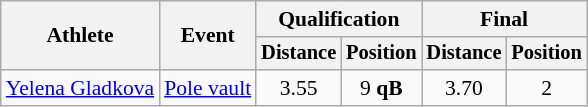<table class=wikitable style="font-size:90%">
<tr>
<th rowspan=2>Athlete</th>
<th rowspan=2>Event</th>
<th colspan=2>Qualification</th>
<th colspan=2>Final</th>
</tr>
<tr style="font-size:95%">
<th>Distance</th>
<th>Position</th>
<th>Distance</th>
<th>Position</th>
</tr>
<tr align=center>
<td align=left><a href='#'>Yelena Gladkova</a></td>
<td align=left><a href='#'>Pole vault</a></td>
<td>3.55</td>
<td>9 <strong>qB</strong></td>
<td>3.70</td>
<td>2</td>
</tr>
</table>
